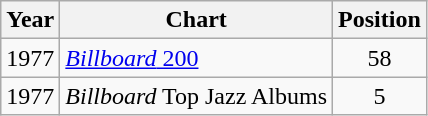<table class="wikitable">
<tr>
<th>Year</th>
<th>Chart</th>
<th>Position</th>
</tr>
<tr>
<td>1977</td>
<td><a href='#'><em>Billboard</em> 200</a></td>
<td align="center">58</td>
</tr>
<tr>
<td>1977</td>
<td><em>Billboard</em> Top Jazz Albums</td>
<td align="center">5</td>
</tr>
</table>
